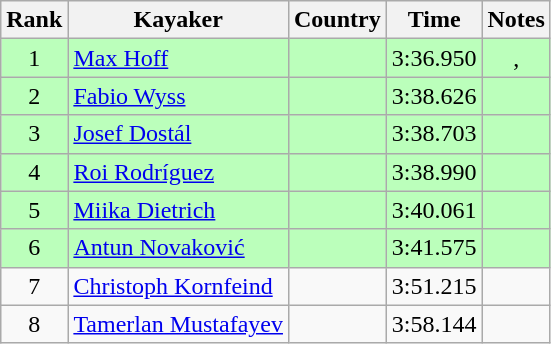<table class="wikitable" style="text-align:center">
<tr>
<th>Rank</th>
<th>Kayaker</th>
<th>Country</th>
<th>Time</th>
<th>Notes</th>
</tr>
<tr bgcolor=bbffbb>
<td>1</td>
<td align="left"><a href='#'>Max Hoff</a></td>
<td align="left"></td>
<td>3:36.950</td>
<td>, <strong></strong></td>
</tr>
<tr bgcolor=bbffbb>
<td>2</td>
<td align="left"><a href='#'>Fabio Wyss</a></td>
<td align="left"></td>
<td>3:38.626</td>
<td></td>
</tr>
<tr bgcolor=bbffbb>
<td>3</td>
<td align="left"><a href='#'>Josef Dostál</a></td>
<td align="left"></td>
<td>3:38.703</td>
<td></td>
</tr>
<tr bgcolor=bbffbb>
<td>4</td>
<td align="left"><a href='#'>Roi Rodríguez</a></td>
<td align="left"></td>
<td>3:38.990</td>
<td></td>
</tr>
<tr bgcolor=bbffbb>
<td>5</td>
<td align="left"><a href='#'>Miika Dietrich</a></td>
<td align="left"></td>
<td>3:40.061</td>
<td></td>
</tr>
<tr bgcolor=bbffbb>
<td>6</td>
<td align="left"><a href='#'>Antun Novaković</a></td>
<td align="left"></td>
<td>3:41.575</td>
<td></td>
</tr>
<tr>
<td>7</td>
<td align="left"><a href='#'>Christoph Kornfeind</a></td>
<td align="left"></td>
<td>3:51.215</td>
<td></td>
</tr>
<tr>
<td>8</td>
<td align="left"><a href='#'>Tamerlan Mustafayev</a></td>
<td align="left"></td>
<td>3:58.144</td>
<td></td>
</tr>
</table>
